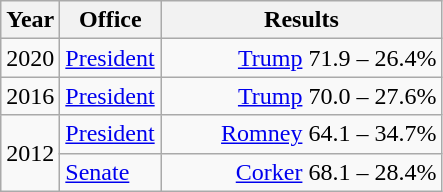<table class=wikitable>
<tr>
<th width="30">Year</th>
<th width="60">Office</th>
<th width="180">Results</th>
</tr>
<tr>
<td>2020</td>
<td><a href='#'>President</a></td>
<td align="right" ><a href='#'>Trump</a> 71.9 – 26.4%</td>
</tr>
<tr>
<td>2016</td>
<td><a href='#'>President</a></td>
<td align="right" ><a href='#'>Trump</a> 70.0 – 27.6%</td>
</tr>
<tr>
<td rowspan="2">2012</td>
<td><a href='#'>President</a></td>
<td align="right" ><a href='#'>Romney</a> 64.1 – 34.7%</td>
</tr>
<tr>
<td><a href='#'>Senate</a></td>
<td align="right" ><a href='#'>Corker</a> 68.1 – 28.4%</td>
</tr>
</table>
